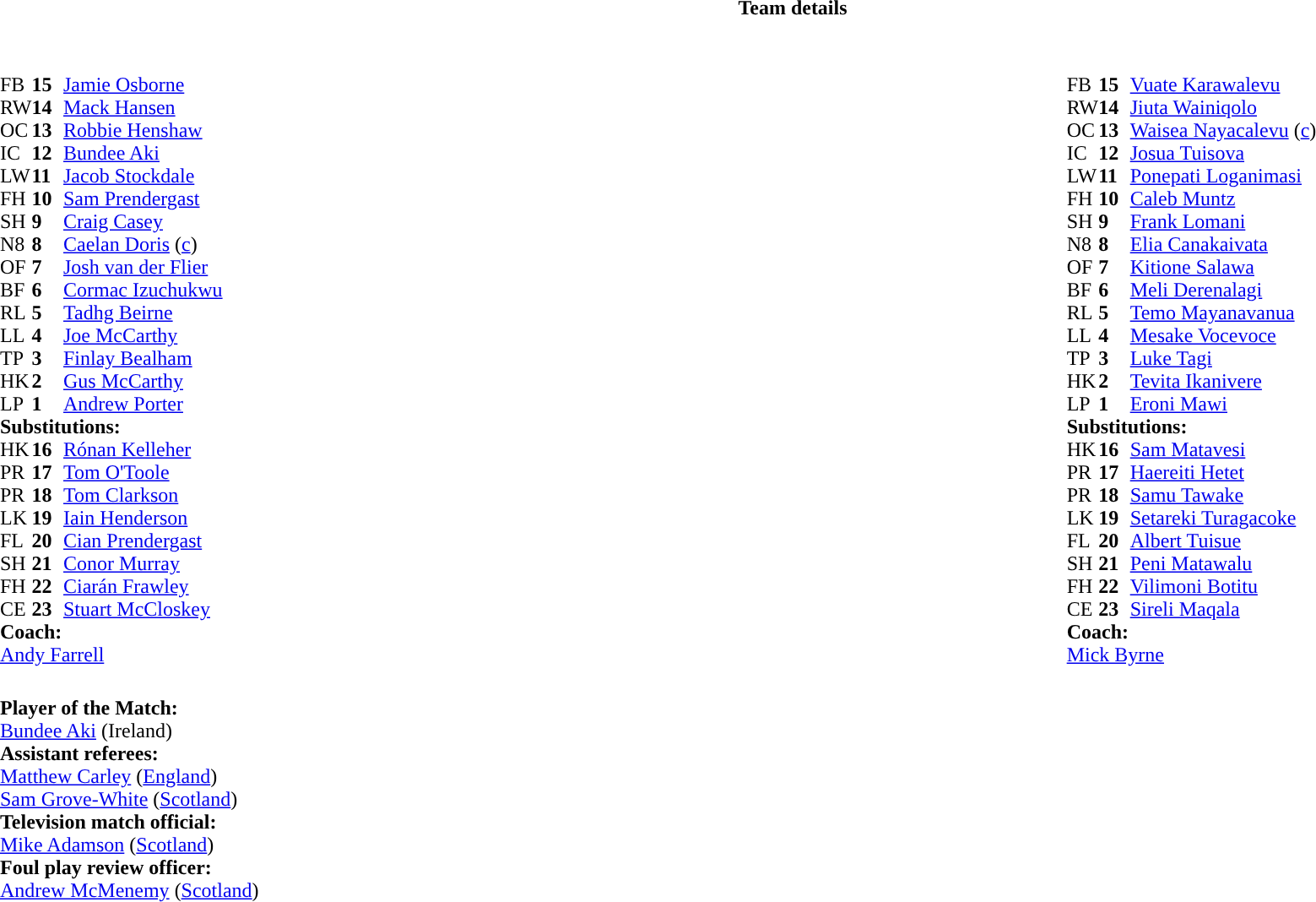<table border="0" style="width:100%;" class="collapsible collapsed">
<tr>
<th>Team details</th>
</tr>
<tr>
<td><br><table style="width:100%">
<tr>
<td style="vertical-align:top;width:50%"><br><table cellspacing="0" cellpadding="0">
<tr>
<th width="25"></th>
<th width="25"></th>
</tr>
<tr>
<td>FB</td>
<td><strong>15</strong></td>
<td><a href='#'>Jamie Osborne</a></td>
<td></td>
<td></td>
</tr>
<tr>
<td>RW</td>
<td><strong>14</strong></td>
<td><a href='#'>Mack Hansen</a></td>
</tr>
<tr>
<td>OC</td>
<td><strong>13</strong></td>
<td><a href='#'>Robbie Henshaw</a></td>
<td></td>
<td></td>
</tr>
<tr>
<td>IC</td>
<td><strong>12</strong></td>
<td><a href='#'>Bundee Aki</a></td>
<td></td>
<td></td>
</tr>
<tr>
<td>LW</td>
<td><strong>11</strong></td>
<td><a href='#'>Jacob Stockdale</a></td>
<td></td>
<td></td>
</tr>
<tr>
<td>FH</td>
<td><strong>10</strong></td>
<td><a href='#'>Sam Prendergast</a></td>
<td></td>
</tr>
<tr>
<td>SH</td>
<td><strong>9</strong></td>
<td><a href='#'>Craig Casey</a></td>
</tr>
<tr>
<td>N8</td>
<td><strong>8</strong></td>
<td><a href='#'>Caelan Doris</a> (<a href='#'>c</a>)</td>
</tr>
<tr>
<td>OF</td>
<td><strong>7</strong></td>
<td><a href='#'>Josh van der Flier</a></td>
<td></td>
<td></td>
</tr>
<tr>
<td>BF</td>
<td><strong>6</strong></td>
<td><a href='#'>Cormac Izuchukwu</a></td>
<td></td>
<td></td>
</tr>
<tr>
<td>RL</td>
<td><strong>5</strong></td>
<td><a href='#'>Tadhg Beirne</a></td>
</tr>
<tr>
<td>LL</td>
<td><strong>4</strong></td>
<td><a href='#'>Joe McCarthy</a></td>
</tr>
<tr>
<td>TP</td>
<td><strong>3</strong></td>
<td><a href='#'>Finlay Bealham</a></td>
<td></td>
<td></td>
</tr>
<tr>
<td>HK</td>
<td><strong>2</strong></td>
<td><a href='#'>Gus McCarthy</a></td>
</tr>
<tr>
<td>LP</td>
<td><strong>1</strong></td>
<td><a href='#'>Andrew Porter</a></td>
<td></td>
<td></td>
</tr>
<tr>
<td colspan="3"><strong>Substitutions:</strong></td>
</tr>
<tr>
<td>HK</td>
<td><strong>16</strong></td>
<td><a href='#'>Rónan Kelleher</a></td>
<td></td>
<td></td>
</tr>
<tr>
<td>PR</td>
<td><strong>17</strong></td>
<td><a href='#'>Tom O'Toole</a></td>
<td></td>
<td></td>
</tr>
<tr>
<td>PR</td>
<td><strong>18</strong></td>
<td><a href='#'>Tom Clarkson</a></td>
<td></td>
<td></td>
</tr>
<tr>
<td>LK</td>
<td><strong>19</strong></td>
<td><a href='#'>Iain Henderson</a></td>
<td></td>
<td></td>
</tr>
<tr>
<td>FL</td>
<td><strong>20</strong></td>
<td><a href='#'>Cian Prendergast</a></td>
<td></td>
<td></td>
</tr>
<tr>
<td>SH</td>
<td><strong>21</strong></td>
<td><a href='#'>Conor Murray</a></td>
<td></td>
<td></td>
</tr>
<tr>
<td>FH</td>
<td><strong>22</strong></td>
<td><a href='#'>Ciarán Frawley</a></td>
<td></td>
<td></td>
</tr>
<tr>
<td>CE</td>
<td><strong>23</strong></td>
<td><a href='#'>Stuart McCloskey</a></td>
<td></td>
<td></td>
</tr>
<tr>
<td colspan=3><strong>Coach:</strong></td>
</tr>
<tr>
<td colspan="4"> <a href='#'>Andy Farrell</a></td>
</tr>
</table>
</td>
<td style="vertical-align:top"></td>
<td style="vertical-align:top;width:50%"><br><table cellspacing="0" cellpadding="0" style="margin:auto">
<tr>
<th width="25"></th>
<th width="25"></th>
</tr>
<tr>
<td>FB</td>
<td><strong>15</strong></td>
<td><a href='#'>Vuate Karawalevu</a></td>
</tr>
<tr>
<td>RW</td>
<td><strong>14</strong></td>
<td><a href='#'>Jiuta Wainiqolo</a></td>
</tr>
<tr>
<td>OC</td>
<td><strong>13</strong></td>
<td><a href='#'>Waisea Nayacalevu</a> (<a href='#'>c</a>)</td>
<td></td>
<td></td>
</tr>
<tr>
<td>IC</td>
<td><strong>12</strong></td>
<td><a href='#'>Josua Tuisova</a></td>
</tr>
<tr>
<td>LW</td>
<td><strong>11</strong></td>
<td><a href='#'>Ponepati Loganimasi</a></td>
<td></td>
<td></td>
</tr>
<tr>
<td>FH</td>
<td><strong>10</strong></td>
<td><a href='#'>Caleb Muntz</a></td>
</tr>
<tr>
<td>SH</td>
<td><strong>9</strong></td>
<td><a href='#'>Frank Lomani</a></td>
<td></td>
<td></td>
</tr>
<tr>
<td>N8</td>
<td><strong>8</strong></td>
<td><a href='#'>Elia Canakaivata</a></td>
</tr>
<tr>
<td>OF</td>
<td><strong>7</strong></td>
<td><a href='#'>Kitione Salawa</a></td>
<td></td>
<td></td>
<td></td>
</tr>
<tr>
<td>BF</td>
<td><strong>6</strong></td>
<td><a href='#'>Meli Derenalagi</a></td>
<td></td>
<td></td>
</tr>
<tr>
<td>RL</td>
<td><strong>5</strong></td>
<td><a href='#'>Temo Mayanavanua</a></td>
<td></td>
<td></td>
</tr>
<tr>
<td>LL</td>
<td><strong>4</strong></td>
<td><a href='#'>Mesake Vocevoce</a></td>
</tr>
<tr>
<td>TP</td>
<td><strong>3</strong></td>
<td><a href='#'>Luke Tagi</a></td>
<td></td>
<td></td>
</tr>
<tr>
<td>HK</td>
<td><strong>2</strong></td>
<td><a href='#'>Tevita Ikanivere</a></td>
<td></td>
<td></td>
</tr>
<tr>
<td>LP</td>
<td><strong>1</strong></td>
<td><a href='#'>Eroni Mawi</a></td>
<td></td>
<td></td>
<td></td>
<td></td>
</tr>
<tr>
<td colspan=3><strong>Substitutions:</strong></td>
</tr>
<tr>
<td>HK</td>
<td><strong>16</strong></td>
<td><a href='#'>Sam Matavesi</a></td>
<td></td>
<td></td>
</tr>
<tr>
<td>PR</td>
<td><strong>17</strong></td>
<td><a href='#'>Haereiti Hetet</a></td>
<td></td>
<td></td>
<td></td>
<td></td>
</tr>
<tr>
<td>PR</td>
<td><strong>18</strong></td>
<td><a href='#'>Samu Tawake</a></td>
<td></td>
<td></td>
</tr>
<tr>
<td>LK</td>
<td><strong>19</strong></td>
<td><a href='#'>Setareki Turagacoke</a></td>
<td></td>
<td></td>
</tr>
<tr>
<td>FL</td>
<td><strong>20</strong></td>
<td><a href='#'>Albert Tuisue</a></td>
<td></td>
<td></td>
</tr>
<tr>
<td>SH</td>
<td><strong>21</strong></td>
<td><a href='#'>Peni Matawalu</a></td>
<td></td>
<td></td>
</tr>
<tr>
<td>FH</td>
<td><strong>22</strong></td>
<td><a href='#'>Vilimoni Botitu</a></td>
<td></td>
<td></td>
</tr>
<tr>
<td>CE</td>
<td><strong>23</strong></td>
<td><a href='#'>Sireli Maqala</a></td>
<td></td>
<td></td>
</tr>
<tr>
<td colspan=3><strong>Coach:</strong></td>
</tr>
<tr>
<td colspan="4"> <a href='#'>Mick Byrne</a></td>
</tr>
</table>
</td>
</tr>
</table>
<table style="width:100%">
<tr>
<td><br><strong>Player of the Match:</strong>
<br><a href='#'>Bundee Aki</a> (Ireland)<br><strong>Assistant referees:</strong>
<br><a href='#'>Matthew Carley</a> (<a href='#'>England</a>)
<br><a href='#'>Sam Grove-White</a> (<a href='#'>Scotland</a>)
<br><strong>Television match official:</strong>
<br><a href='#'>Mike Adamson</a> (<a href='#'>Scotland</a>)
<br><strong>Foul play review officer:</strong>
<br><a href='#'>Andrew McMenemy</a> (<a href='#'>Scotland</a>)</td>
</tr>
</table>
</td>
</tr>
</table>
